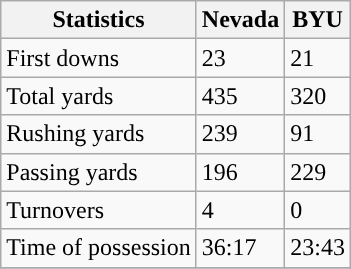<table class="wikitable">
<tr>
<th>Statistics</th>
<th>Nevada</th>
<th>BYU</th>
</tr>
<tr>
<td>First downs</td>
<td>23</td>
<td>21</td>
</tr>
<tr>
<td>Total yards</td>
<td>435</td>
<td>320</td>
</tr>
<tr>
<td>Rushing yards</td>
<td>239</td>
<td>91</td>
</tr>
<tr>
<td>Passing yards</td>
<td>196</td>
<td>229</td>
</tr>
<tr>
<td>Turnovers</td>
<td>4</td>
<td>0</td>
</tr>
<tr>
<td>Time of possession</td>
<td>36:17</td>
<td>23:43</td>
</tr>
<tr>
</tr>
</table>
